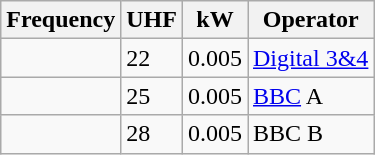<table class="wikitable sortable">
<tr>
<th>Frequency</th>
<th>UHF</th>
<th>kW</th>
<th>Operator</th>
</tr>
<tr>
<td></td>
<td>22</td>
<td>0.005</td>
<td><a href='#'>Digital 3&4</a></td>
</tr>
<tr>
<td></td>
<td>25</td>
<td>0.005</td>
<td><a href='#'>BBC</a> A</td>
</tr>
<tr>
<td></td>
<td>28</td>
<td>0.005</td>
<td>BBC B</td>
</tr>
</table>
